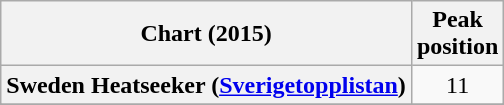<table class="wikitable sortable plainrowheaders" style="text-align:center">
<tr>
<th>Chart (2015)</th>
<th>Peak<br>position</th>
</tr>
<tr>
<th scope="row">Sweden Heatseeker (<a href='#'>Sverigetopplistan</a>)</th>
<td>11</td>
</tr>
<tr>
</tr>
<tr>
</tr>
<tr>
</tr>
</table>
